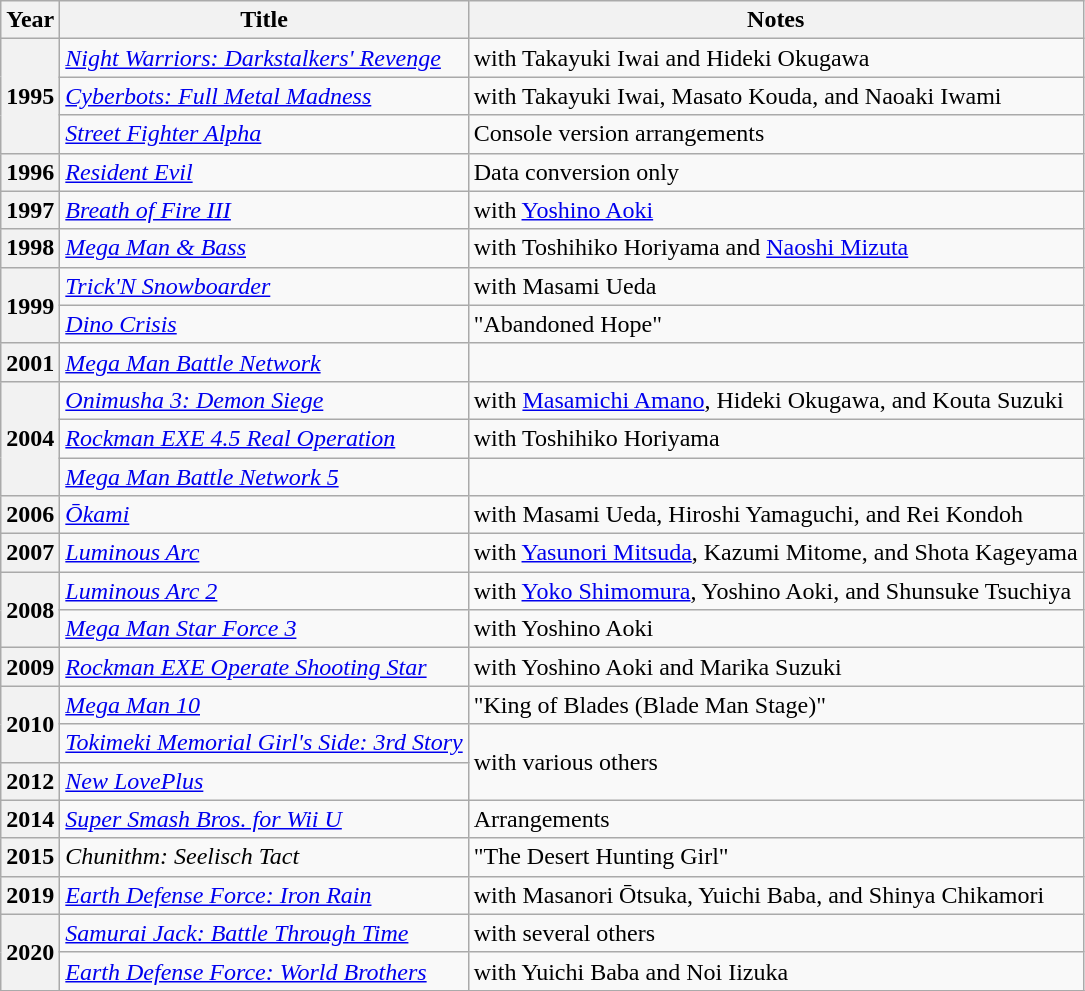<table class="wikitable sortable">
<tr>
<th>Year</th>
<th>Title</th>
<th class="unsortable">Notes</th>
</tr>
<tr>
<th rowspan="3">1995</th>
<td><em><a href='#'>Night Warriors: Darkstalkers' Revenge</a></em></td>
<td>with Takayuki Iwai and Hideki Okugawa</td>
</tr>
<tr>
<td><em><a href='#'>Cyberbots: Full Metal Madness</a></em></td>
<td>with Takayuki Iwai, Masato Kouda, and Naoaki Iwami</td>
</tr>
<tr>
<td><em><a href='#'>Street Fighter Alpha</a></em></td>
<td>Console version arrangements</td>
</tr>
<tr>
<th>1996</th>
<td><em><a href='#'>Resident Evil</a></em></td>
<td>Data conversion only</td>
</tr>
<tr>
<th>1997</th>
<td><em><a href='#'>Breath of Fire III</a></em></td>
<td>with <a href='#'>Yoshino Aoki</a></td>
</tr>
<tr>
<th>1998</th>
<td><em><a href='#'>Mega Man & Bass</a></em></td>
<td>with Toshihiko Horiyama and <a href='#'>Naoshi Mizuta</a></td>
</tr>
<tr>
<th rowspan="2">1999</th>
<td><em><a href='#'>Trick'N Snowboarder</a></em></td>
<td>with Masami Ueda</td>
</tr>
<tr>
<td><em><a href='#'>Dino Crisis</a></em></td>
<td>"Abandoned Hope"</td>
</tr>
<tr>
<th>2001</th>
<td><em><a href='#'>Mega Man Battle Network</a></em></td>
<td></td>
</tr>
<tr>
<th rowspan="3">2004</th>
<td><em><a href='#'>Onimusha 3: Demon Siege</a></em></td>
<td>with <a href='#'>Masamichi Amano</a>, Hideki Okugawa, and Kouta Suzuki</td>
</tr>
<tr>
<td><em><a href='#'>Rockman EXE 4.5 Real Operation</a></em></td>
<td>with Toshihiko Horiyama</td>
</tr>
<tr>
<td><em><a href='#'>Mega Man Battle Network 5</a></em></td>
<td></td>
</tr>
<tr>
<th>2006</th>
<td><em><a href='#'>Ōkami</a></em></td>
<td>with Masami Ueda, Hiroshi Yamaguchi, and Rei Kondoh</td>
</tr>
<tr>
<th>2007</th>
<td><em><a href='#'>Luminous Arc</a></em></td>
<td>with <a href='#'>Yasunori Mitsuda</a>, Kazumi Mitome, and Shota Kageyama</td>
</tr>
<tr>
<th rowspan="2">2008</th>
<td><em><a href='#'>Luminous Arc 2</a></em></td>
<td>with <a href='#'>Yoko Shimomura</a>, Yoshino Aoki, and Shunsuke Tsuchiya</td>
</tr>
<tr>
<td><em><a href='#'>Mega Man Star Force 3</a></em></td>
<td>with Yoshino Aoki</td>
</tr>
<tr>
<th>2009</th>
<td><em><a href='#'>Rockman EXE Operate Shooting Star</a></em></td>
<td>with Yoshino Aoki and Marika Suzuki</td>
</tr>
<tr>
<th rowspan="2">2010</th>
<td><em><a href='#'>Mega Man 10</a></em></td>
<td>"King of Blades (Blade Man Stage)"</td>
</tr>
<tr>
<td><em><a href='#'>Tokimeki Memorial Girl's Side: 3rd Story</a></em></td>
<td rowspan="2">with various others</td>
</tr>
<tr>
<th>2012</th>
<td><em><a href='#'>New LovePlus</a></em></td>
</tr>
<tr>
<th>2014</th>
<td><em><a href='#'>Super Smash Bros. for Wii U</a></em></td>
<td>Arrangements</td>
</tr>
<tr>
<th>2015</th>
<td><em>Chunithm: Seelisch Tact</em></td>
<td>"The Desert Hunting Girl"</td>
</tr>
<tr>
<th>2019</th>
<td><em><a href='#'>Earth Defense Force: Iron Rain</a></em></td>
<td>with Masanori Ōtsuka, Yuichi Baba, and Shinya Chikamori</td>
</tr>
<tr>
<th rowspan="2">2020</th>
<td><em><a href='#'>Samurai Jack: Battle Through Time</a></em></td>
<td>with several others</td>
</tr>
<tr>
<td><em><a href='#'>Earth Defense Force: World Brothers</a></em></td>
<td>with Yuichi Baba and Noi Iizuka</td>
</tr>
<tr>
</tr>
</table>
